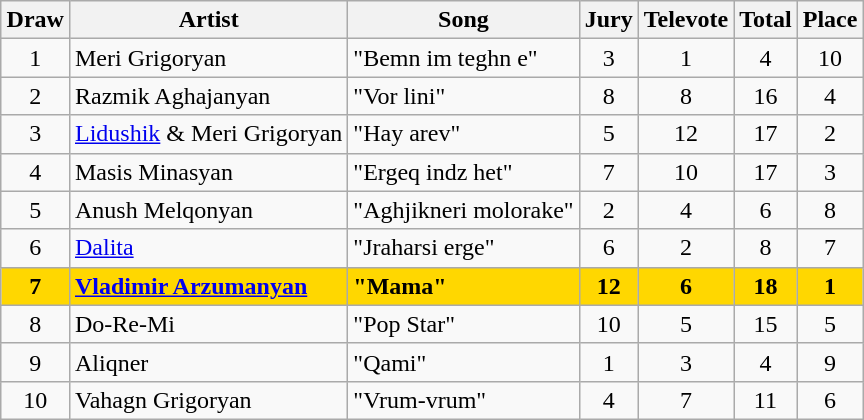<table class="sortable wikitable" style="margin: 1em auto 1em auto; text-align:center;">
<tr>
<th>Draw</th>
<th>Artist</th>
<th>Song</th>
<th>Jury</th>
<th>Televote</th>
<th>Total</th>
<th>Place</th>
</tr>
<tr>
<td>1</td>
<td align="left">Meri Grigoryan</td>
<td align="left">"Bemn im teghn e"</td>
<td>3</td>
<td>1</td>
<td>4</td>
<td>10</td>
</tr>
<tr>
<td>2</td>
<td align="left">Razmik Aghajanyan</td>
<td align="left">"Vor lini"</td>
<td>8</td>
<td>8</td>
<td>16</td>
<td>4</td>
</tr>
<tr>
<td>3</td>
<td align="left"><a href='#'>Lidushik</a> & Meri Grigoryan</td>
<td align="left">"Hay arev"</td>
<td>5</td>
<td>12</td>
<td>17</td>
<td>2</td>
</tr>
<tr>
<td>4</td>
<td align="left">Masis Minasyan</td>
<td align="left">"Ergeq indz het"</td>
<td>7</td>
<td>10</td>
<td>17</td>
<td>3</td>
</tr>
<tr>
<td>5</td>
<td align="left">Anush Melqonyan</td>
<td align="left">"Aghjikneri molorake"</td>
<td>2</td>
<td>4</td>
<td>6</td>
<td>8</td>
</tr>
<tr>
<td>6</td>
<td align="left"><a href='#'>Dalita</a></td>
<td align="left">"Jraharsi erge"</td>
<td>6</td>
<td>2</td>
<td>8</td>
<td>7</td>
</tr>
<tr style="font-weight:bold; background:gold;">
<td>7</td>
<td align="left"><a href='#'>Vladimir Arzumanyan</a></td>
<td align="left">"Mama"</td>
<td>12</td>
<td>6</td>
<td>18</td>
<td>1</td>
</tr>
<tr>
<td>8</td>
<td align="left">Do-Re-Mi</td>
<td align="left">"Pop Star"</td>
<td>10</td>
<td>5</td>
<td>15</td>
<td>5</td>
</tr>
<tr>
<td>9</td>
<td align="left">Aliqner</td>
<td align="left">"Qami"</td>
<td>1</td>
<td>3</td>
<td>4</td>
<td>9</td>
</tr>
<tr>
<td>10</td>
<td align="left">Vahagn Grigoryan</td>
<td align="left">"Vrum-vrum"</td>
<td>4</td>
<td>7</td>
<td>11</td>
<td>6</td>
</tr>
</table>
